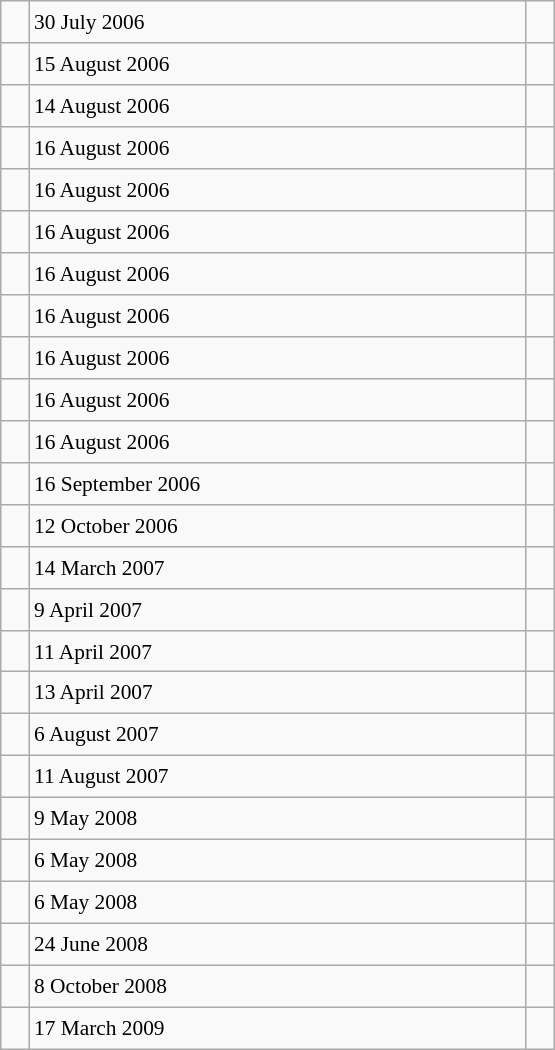<table class="wikitable" style="font-size: 89%; float: left; width: 26em; margin-right: 1em; height: 700px">
<tr>
<td></td>
<td>30 July 2006</td>
<td></td>
</tr>
<tr>
<td></td>
<td>15 August 2006</td>
<td></td>
</tr>
<tr>
<td></td>
<td>14 August 2006</td>
<td></td>
</tr>
<tr>
<td></td>
<td>16 August 2006</td>
<td></td>
</tr>
<tr>
<td></td>
<td>16 August 2006</td>
<td></td>
</tr>
<tr>
<td></td>
<td>16 August 2006</td>
<td></td>
</tr>
<tr>
<td></td>
<td>16 August 2006</td>
<td></td>
</tr>
<tr>
<td></td>
<td>16 August 2006</td>
<td></td>
</tr>
<tr>
<td></td>
<td>16 August 2006</td>
<td></td>
</tr>
<tr>
<td></td>
<td>16 August 2006</td>
<td></td>
</tr>
<tr>
<td></td>
<td>16 August 2006</td>
<td></td>
</tr>
<tr>
<td></td>
<td>16 September 2006</td>
<td></td>
</tr>
<tr>
<td></td>
<td>12 October 2006</td>
<td></td>
</tr>
<tr>
<td></td>
<td>14 March 2007</td>
<td></td>
</tr>
<tr>
<td></td>
<td>9 April 2007</td>
<td></td>
</tr>
<tr>
<td></td>
<td>11 April 2007</td>
<td></td>
</tr>
<tr>
<td></td>
<td>13 April 2007</td>
<td></td>
</tr>
<tr>
<td></td>
<td>6 August 2007</td>
<td></td>
</tr>
<tr>
<td></td>
<td>11 August 2007</td>
<td></td>
</tr>
<tr>
<td></td>
<td>9 May 2008</td>
<td></td>
</tr>
<tr>
<td></td>
<td>6 May 2008</td>
<td></td>
</tr>
<tr>
<td></td>
<td>6 May 2008</td>
<td></td>
</tr>
<tr>
<td></td>
<td>24 June 2008</td>
<td></td>
</tr>
<tr>
<td></td>
<td>8 October 2008</td>
<td></td>
</tr>
<tr>
<td></td>
<td>17 March 2009</td>
<td></td>
</tr>
</table>
